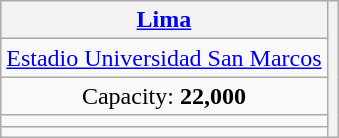<table class=wikitable style="text-align:center">
<tr>
<th><a href='#'>Lima</a></th>
<th rowspan=8></th>
</tr>
<tr>
<td><a href='#'>Estadio Universidad San Marcos</a></td>
</tr>
<tr>
<td>Capacity: <strong>22,000</strong></td>
</tr>
<tr>
<td><small></small></td>
</tr>
<tr>
<td></td>
</tr>
</table>
